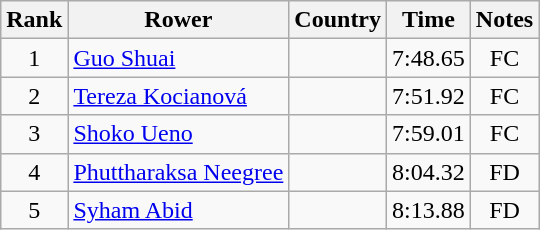<table class="wikitable" style="text-align:center">
<tr>
<th>Rank</th>
<th>Rower</th>
<th>Country</th>
<th>Time</th>
<th>Notes</th>
</tr>
<tr>
<td>1</td>
<td align="left"><a href='#'>Guo Shuai</a></td>
<td align="left"></td>
<td>7:48.65</td>
<td>FC</td>
</tr>
<tr>
<td>2</td>
<td align="left"><a href='#'>Tereza Kocianová</a></td>
<td align="left"></td>
<td>7:51.92</td>
<td>FC</td>
</tr>
<tr>
<td>3</td>
<td align="left"><a href='#'>Shoko Ueno</a></td>
<td align="left"></td>
<td>7:59.01</td>
<td>FC</td>
</tr>
<tr>
<td>4</td>
<td align="left"><a href='#'>Phuttharaksa Neegree</a></td>
<td align="left"></td>
<td>8:04.32</td>
<td>FD</td>
</tr>
<tr>
<td>5</td>
<td align="left"><a href='#'>Syham Abid</a></td>
<td align="left"></td>
<td>8:13.88</td>
<td>FD</td>
</tr>
</table>
